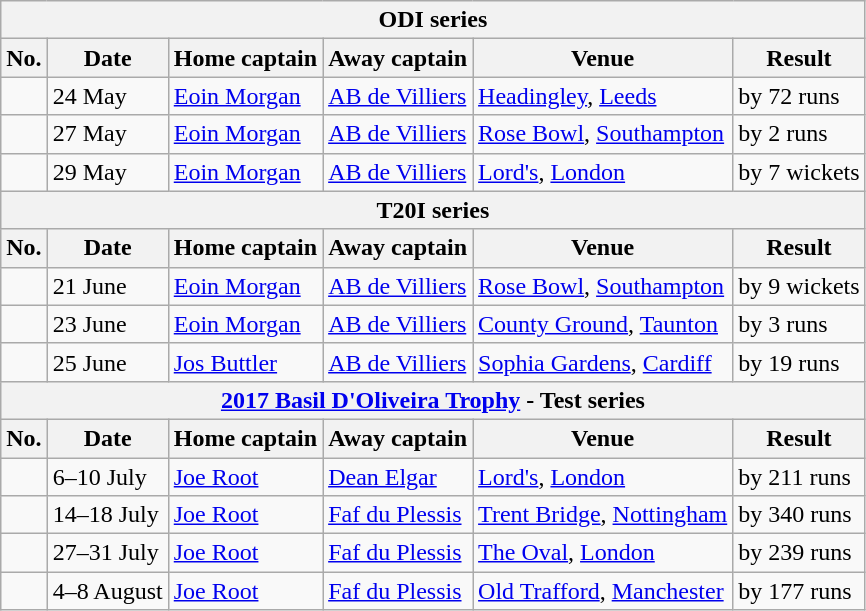<table class="wikitable">
<tr>
<th colspan="6">ODI series</th>
</tr>
<tr>
<th>No.</th>
<th>Date</th>
<th>Home captain</th>
<th>Away captain</th>
<th>Venue</th>
<th>Result</th>
</tr>
<tr>
<td></td>
<td>24 May</td>
<td><a href='#'>Eoin Morgan</a></td>
<td><a href='#'>AB de Villiers</a></td>
<td><a href='#'>Headingley</a>, <a href='#'>Leeds</a></td>
<td> by 72 runs</td>
</tr>
<tr>
<td></td>
<td>27 May</td>
<td><a href='#'>Eoin Morgan</a></td>
<td><a href='#'>AB de Villiers</a></td>
<td><a href='#'>Rose Bowl</a>, <a href='#'>Southampton</a></td>
<td> by 2 runs</td>
</tr>
<tr>
<td></td>
<td>29 May</td>
<td><a href='#'>Eoin Morgan</a></td>
<td><a href='#'>AB de Villiers</a></td>
<td><a href='#'>Lord's</a>, <a href='#'>London</a></td>
<td> by 7 wickets</td>
</tr>
<tr>
<th colspan="6">T20I series</th>
</tr>
<tr>
<th>No.</th>
<th>Date</th>
<th>Home captain</th>
<th>Away captain</th>
<th>Venue</th>
<th>Result</th>
</tr>
<tr>
<td></td>
<td>21 June</td>
<td><a href='#'>Eoin Morgan</a></td>
<td><a href='#'>AB de Villiers</a></td>
<td><a href='#'>Rose Bowl</a>, <a href='#'>Southampton</a></td>
<td> by 9 wickets</td>
</tr>
<tr>
<td></td>
<td>23 June</td>
<td><a href='#'>Eoin Morgan</a></td>
<td><a href='#'>AB de Villiers</a></td>
<td><a href='#'>County Ground</a>, <a href='#'>Taunton</a></td>
<td> by 3 runs</td>
</tr>
<tr>
<td></td>
<td>25 June</td>
<td><a href='#'>Jos Buttler</a></td>
<td><a href='#'>AB de Villiers</a></td>
<td><a href='#'>Sophia Gardens</a>, <a href='#'>Cardiff</a></td>
<td> by 19 runs</td>
</tr>
<tr>
<th colspan="6"><a href='#'>2017 Basil D'Oliveira Trophy</a> - Test series</th>
</tr>
<tr>
<th>No.</th>
<th>Date</th>
<th>Home captain</th>
<th>Away captain</th>
<th>Venue</th>
<th>Result</th>
</tr>
<tr>
<td></td>
<td>6–10 July</td>
<td><a href='#'>Joe Root</a></td>
<td><a href='#'>Dean Elgar</a></td>
<td><a href='#'>Lord's</a>, <a href='#'>London</a></td>
<td> by 211 runs</td>
</tr>
<tr>
<td></td>
<td>14–18 July</td>
<td><a href='#'>Joe Root</a></td>
<td><a href='#'>Faf du Plessis</a></td>
<td><a href='#'>Trent Bridge</a>, <a href='#'>Nottingham</a></td>
<td> by 340 runs</td>
</tr>
<tr>
<td></td>
<td>27–31 July</td>
<td><a href='#'>Joe Root</a></td>
<td><a href='#'>Faf du Plessis</a></td>
<td><a href='#'>The Oval</a>, <a href='#'>London</a></td>
<td> by 239 runs</td>
</tr>
<tr>
<td></td>
<td>4–8 August</td>
<td><a href='#'>Joe Root</a></td>
<td><a href='#'>Faf du Plessis</a></td>
<td><a href='#'>Old Trafford</a>, <a href='#'>Manchester</a></td>
<td> by 177 runs</td>
</tr>
</table>
